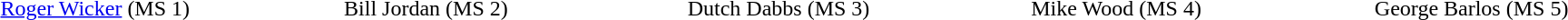<table width="100%">
<tr>
<td width="20%"><a href='#'>Roger Wicker</a> (MS 1)</td>
<td width="20%">Bill Jordan (MS 2)</td>
<td width="20%">Dutch Dabbs (MS 3)</td>
<td width="20%">Mike Wood (MS 4)</td>
<td width="20%">George Barlos (MS 5)</td>
</tr>
</table>
